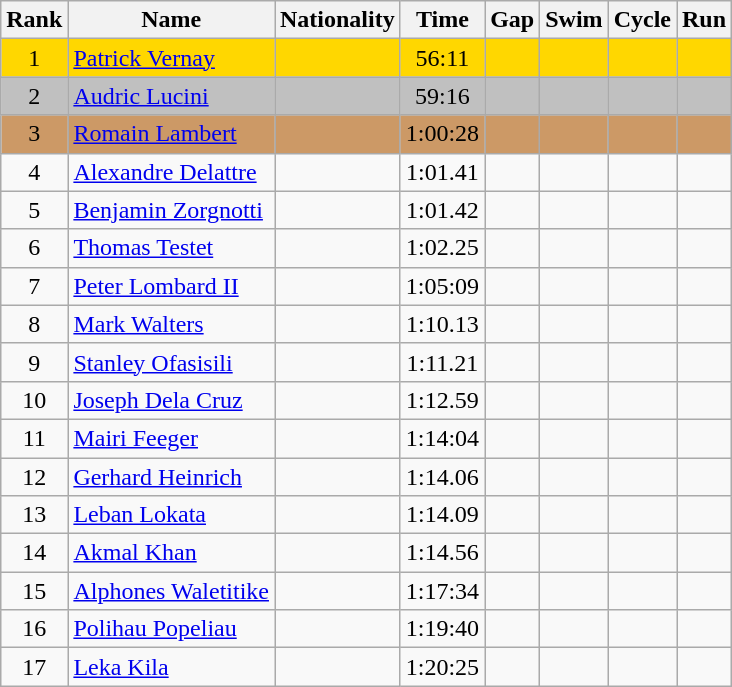<table class="wikitable sortable" style="text-align:center">
<tr>
<th>Rank</th>
<th>Name</th>
<th>Nationality</th>
<th>Time</th>
<th>Gap</th>
<th>Swim</th>
<th>Cycle</th>
<th>Run</th>
</tr>
<tr bgcolor=gold>
<td>1</td>
<td align=left><a href='#'>Patrick Vernay</a></td>
<td align=left></td>
<td>56:11</td>
<td></td>
<td></td>
<td></td>
<td></td>
</tr>
<tr bgcolor=silver>
<td>2</td>
<td align=left><a href='#'>Audric Lucini</a></td>
<td align=left></td>
<td>59:16</td>
<td></td>
<td></td>
<td></td>
<td></td>
</tr>
<tr bgcolor=#c96>
<td>3</td>
<td align=left><a href='#'>Romain Lambert</a></td>
<td align=left></td>
<td>1:00:28</td>
<td></td>
<td></td>
<td></td>
<td></td>
</tr>
<tr>
<td>4</td>
<td align=left><a href='#'>Alexandre Delattre</a></td>
<td align=left></td>
<td>1:01.41</td>
<td></td>
<td></td>
<td></td>
<td></td>
</tr>
<tr>
<td>5</td>
<td align=left><a href='#'>Benjamin Zorgnotti</a></td>
<td align=left></td>
<td>1:01.42</td>
<td></td>
<td></td>
<td></td>
<td></td>
</tr>
<tr>
<td>6</td>
<td align=left><a href='#'>Thomas Testet</a></td>
<td align=left></td>
<td>1:02.25</td>
<td></td>
<td></td>
<td></td>
<td></td>
</tr>
<tr>
<td>7</td>
<td align=left><a href='#'>Peter Lombard II</a></td>
<td align=left></td>
<td>1:05:09</td>
<td></td>
<td></td>
<td></td>
<td></td>
</tr>
<tr>
<td>8</td>
<td align=left><a href='#'>Mark Walters</a></td>
<td align=left></td>
<td>1:10.13</td>
<td></td>
<td></td>
<td></td>
<td></td>
</tr>
<tr>
<td>9</td>
<td align=left><a href='#'>Stanley Ofasisili</a></td>
<td align=left></td>
<td>1:11.21</td>
<td></td>
<td></td>
<td></td>
<td></td>
</tr>
<tr>
<td>10</td>
<td align=left><a href='#'>Joseph Dela Cruz</a></td>
<td align=left></td>
<td>1:12.59</td>
<td></td>
<td></td>
<td></td>
<td></td>
</tr>
<tr>
<td>11</td>
<td align=left><a href='#'>Mairi Feeger</a></td>
<td align=left></td>
<td>1:14:04</td>
<td></td>
<td></td>
<td></td>
<td></td>
</tr>
<tr>
<td>12</td>
<td align=left><a href='#'>Gerhard Heinrich</a></td>
<td align=left></td>
<td>1:14.06</td>
<td></td>
<td></td>
<td></td>
<td></td>
</tr>
<tr>
<td>13</td>
<td align=left><a href='#'>Leban Lokata</a></td>
<td align=left></td>
<td>1:14.09</td>
<td></td>
<td></td>
<td></td>
<td></td>
</tr>
<tr>
<td>14</td>
<td align=left><a href='#'>Akmal Khan</a></td>
<td align=left></td>
<td>1:14.56</td>
<td></td>
<td></td>
<td></td>
<td></td>
</tr>
<tr>
<td>15</td>
<td align=left><a href='#'>Alphones Waletitike</a></td>
<td align=left></td>
<td>1:17:34</td>
<td></td>
<td></td>
<td></td>
<td></td>
</tr>
<tr>
<td>16</td>
<td align=left><a href='#'>Polihau Popeliau</a></td>
<td align=left></td>
<td>1:19:40</td>
<td></td>
<td></td>
<td></td>
<td></td>
</tr>
<tr>
<td>17</td>
<td align=left><a href='#'>Leka Kila</a></td>
<td align=left></td>
<td>1:20:25</td>
<td></td>
<td></td>
<td></td>
<td></td>
</tr>
</table>
